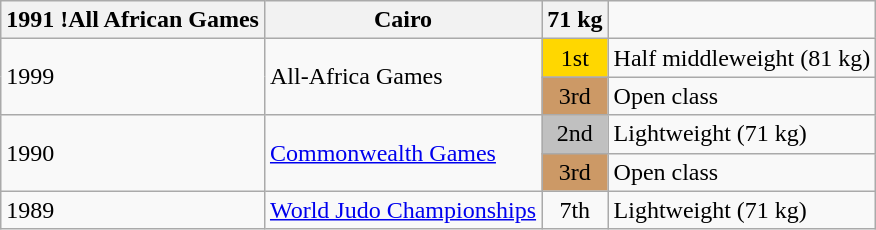<table class=wikitable>
<tr>
<th>1991 !All African Games</th>
<th>Cairo</th>
<th>71 kg</th>
</tr>
<tr gold 1st>
<td rowspan=2>1999</td>
<td rowspan=2>All-Africa Games</td>
<td bgcolor="gold" align="center">1st</td>
<td>Half middleweight (81 kg)</td>
</tr>
<tr>
<td bgcolor="cc9966" align="center">3rd</td>
<td>Open class</td>
</tr>
<tr>
<td rowspan=2>1990</td>
<td rowspan=2><a href='#'>Commonwealth Games</a></td>
<td bgcolor="silver" align="center">2nd</td>
<td>Lightweight (71 kg)</td>
</tr>
<tr>
<td bgcolor="cc9966" align="center">3rd</td>
<td>Open class</td>
</tr>
<tr>
<td>1989</td>
<td><a href='#'>World Judo Championships</a></td>
<td align="center">7th</td>
<td>Lightweight (71 kg)</td>
</tr>
</table>
